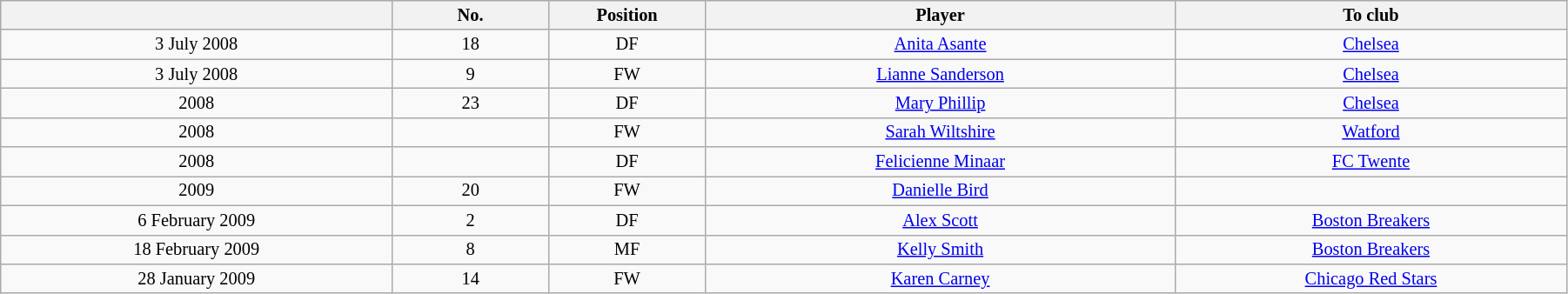<table class="wikitable sortable" style="width:95%; text-align:center; font-size:85%; text-align:center;">
<tr>
<th width="25%"></th>
<th width="10%">No.</th>
<th width="10%">Position</th>
<th>Player</th>
<th width="25%">To club</th>
</tr>
<tr>
<td>3 July 2008</td>
<td>18</td>
<td>DF</td>
<td> <a href='#'>Anita Asante</a></td>
<td> <a href='#'>Chelsea</a></td>
</tr>
<tr>
<td>3 July 2008</td>
<td>9</td>
<td>FW</td>
<td> <a href='#'>Lianne Sanderson</a></td>
<td> <a href='#'>Chelsea</a></td>
</tr>
<tr>
<td>2008</td>
<td>23</td>
<td>DF</td>
<td> <a href='#'>Mary Phillip</a></td>
<td> <a href='#'>Chelsea</a></td>
</tr>
<tr>
<td>2008</td>
<td></td>
<td>FW</td>
<td> <a href='#'>Sarah Wiltshire</a></td>
<td><a href='#'>Watford</a></td>
</tr>
<tr>
<td>2008</td>
<td></td>
<td>DF</td>
<td> <a href='#'>Felicienne Minaar</a></td>
<td> <a href='#'>FC Twente</a></td>
</tr>
<tr>
<td>2009</td>
<td>20</td>
<td>FW</td>
<td> <a href='#'>Danielle Bird</a></td>
<td></td>
</tr>
<tr>
<td>6 February 2009</td>
<td>2</td>
<td>DF</td>
<td> <a href='#'>Alex Scott</a></td>
<td> <a href='#'>Boston Breakers</a></td>
</tr>
<tr>
<td>18 February 2009</td>
<td>8</td>
<td>MF</td>
<td> <a href='#'>Kelly Smith</a></td>
<td> <a href='#'>Boston Breakers</a></td>
</tr>
<tr>
<td>28 January 2009</td>
<td>14</td>
<td>FW</td>
<td> <a href='#'>Karen Carney</a></td>
<td> <a href='#'>Chicago Red Stars</a></td>
</tr>
</table>
